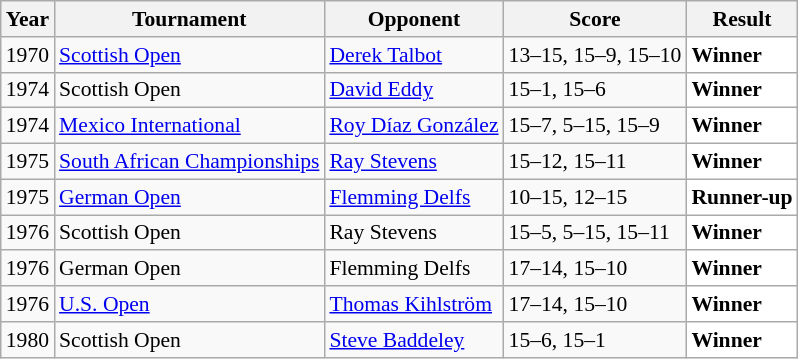<table class="sortable wikitable" style="font-size: 90%;">
<tr>
<th>Year</th>
<th>Tournament</th>
<th>Opponent</th>
<th>Score</th>
<th>Result</th>
</tr>
<tr>
<td align="center">1970</td>
<td align="left"><a href='#'>Scottish Open</a></td>
<td align="left"> <a href='#'>Derek Talbot</a></td>
<td align="left">13–15, 15–9, 15–10</td>
<td style="text-align:left; background:white"> <strong>Winner</strong></td>
</tr>
<tr>
<td align="center">1974</td>
<td align="left">Scottish Open</td>
<td align="left"> <a href='#'>David Eddy</a></td>
<td align="left">15–1, 15–6</td>
<td style="text-align:left; background:white"> <strong>Winner</strong></td>
</tr>
<tr>
<td align="center">1974</td>
<td align="left"><a href='#'>Mexico International</a></td>
<td align="left"> <a href='#'>Roy Díaz González</a></td>
<td align="left">15–7, 5–15, 15–9</td>
<td style="text-align:left; background:white"> <strong>Winner</strong></td>
</tr>
<tr>
<td align="center">1975</td>
<td align="left"><a href='#'>South African Championships</a></td>
<td align="left"> <a href='#'>Ray Stevens</a></td>
<td align="left">15–12, 15–11</td>
<td style="text-align:left; background:white"> <strong>Winner</strong></td>
</tr>
<tr>
<td align="center">1975</td>
<td align="left"><a href='#'>German Open</a></td>
<td align="left"> <a href='#'>Flemming Delfs</a></td>
<td align="left">10–15, 12–15</td>
<td style="text-align:left; background:white"> <strong>Runner-up</strong></td>
</tr>
<tr>
<td align="center">1976</td>
<td align="left">Scottish Open</td>
<td align="left"> Ray Stevens</td>
<td align="left">15–5, 5–15, 15–11</td>
<td style="text-align:left; background:white"> <strong>Winner</strong></td>
</tr>
<tr>
<td align="center">1976</td>
<td align="left">German Open</td>
<td align="left"> Flemming Delfs</td>
<td align="left">17–14, 15–10</td>
<td style="text-align:left; background:white"> <strong>Winner</strong></td>
</tr>
<tr>
<td align="center">1976</td>
<td align="left"><a href='#'>U.S. Open</a></td>
<td align="left"> <a href='#'>Thomas Kihlström</a></td>
<td align="left">17–14, 15–10</td>
<td style="text-align:left; background:white"> <strong>Winner</strong></td>
</tr>
<tr>
<td align="center">1980</td>
<td align="left">Scottish Open</td>
<td align="left"> <a href='#'>Steve Baddeley</a></td>
<td align="left">15–6, 15–1</td>
<td style="text-align:left; background:white"> <strong>Winner</strong></td>
</tr>
</table>
